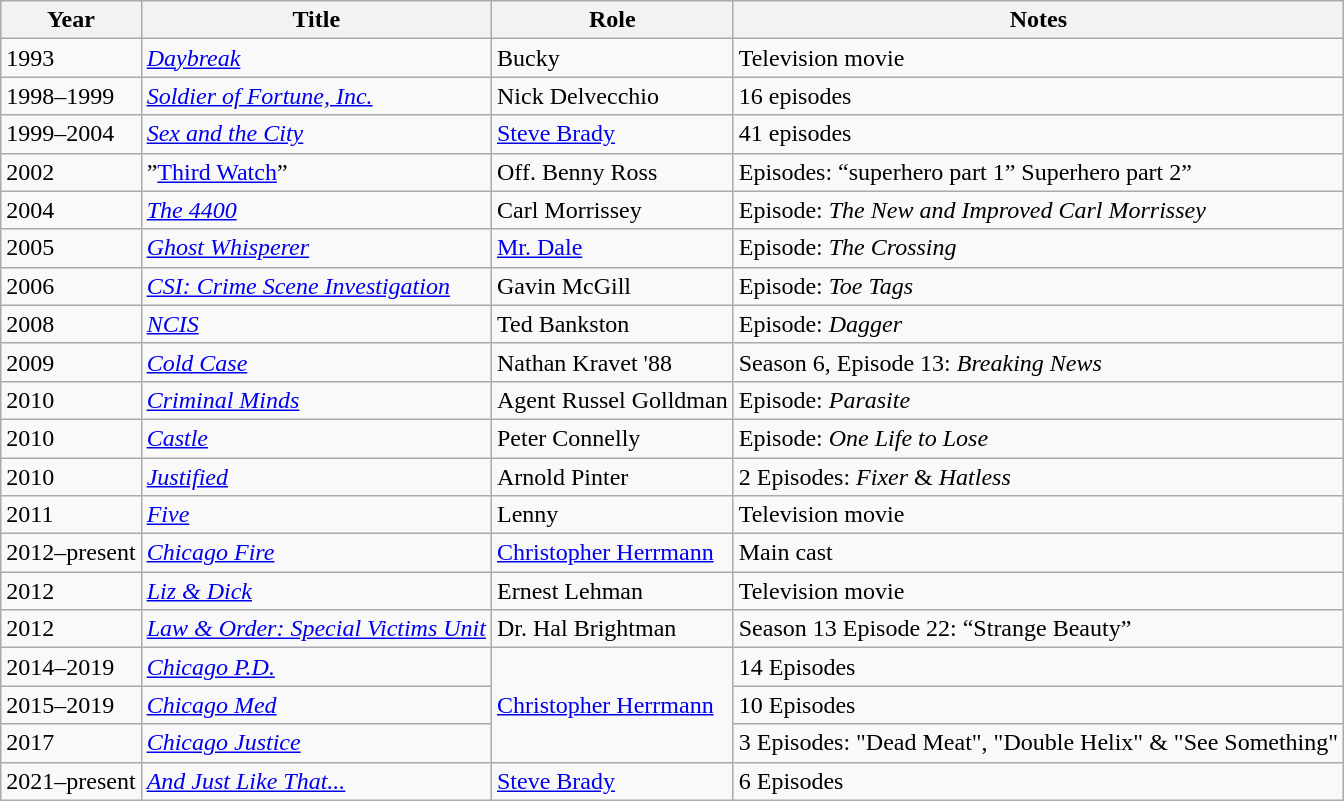<table class="wikitable sortable">
<tr>
<th>Year</th>
<th>Title</th>
<th>Role</th>
<th>Notes</th>
</tr>
<tr>
<td>1993</td>
<td><a href='#'><em>Daybreak</em></a></td>
<td>Bucky</td>
<td>Television movie</td>
</tr>
<tr>
<td>1998–1999</td>
<td><em><a href='#'>Soldier of Fortune, Inc.</a></em></td>
<td>Nick Delvecchio</td>
<td>16 episodes</td>
</tr>
<tr>
<td>1999–2004</td>
<td><em><a href='#'>Sex and the City</a></em></td>
<td><a href='#'>Steve Brady</a></td>
<td>41 episodes</td>
</tr>
<tr>
<td>2002</td>
<td>”<a href='#'>Third Watch</a>”</td>
<td>Off. Benny Ross</td>
<td>Episodes: “superhero part 1” Superhero part 2”</td>
</tr>
<tr>
<td>2004</td>
<td><em><a href='#'>The 4400</a></em></td>
<td>Carl Morrissey</td>
<td>Episode: <em>The New and Improved Carl Morrissey</em></td>
</tr>
<tr>
<td>2005</td>
<td><em><a href='#'>Ghost Whisperer</a></em></td>
<td><a href='#'>Mr. Dale</a></td>
<td>Episode: <em>The Crossing</em></td>
</tr>
<tr>
<td>2006</td>
<td><em><a href='#'>CSI: Crime Scene Investigation</a></em></td>
<td>Gavin McGill</td>
<td>Episode: <em>Toe Tags</em></td>
</tr>
<tr>
<td>2008</td>
<td><em><a href='#'>NCIS</a></em></td>
<td>Ted Bankston</td>
<td>Episode: <em>Dagger</em></td>
</tr>
<tr>
<td>2009</td>
<td><em><a href='#'>Cold Case</a></em></td>
<td>Nathan Kravet '88</td>
<td>Season 6, Episode 13: <em>Breaking News</em></td>
</tr>
<tr>
<td>2010</td>
<td><em><a href='#'>Criminal Minds</a></em></td>
<td>Agent Russel Golldman</td>
<td>Episode: <em>Parasite</em></td>
</tr>
<tr>
<td>2010</td>
<td><em><a href='#'>Castle</a></em></td>
<td>Peter Connelly</td>
<td>Episode: <em>One Life to Lose</em></td>
</tr>
<tr>
<td>2010</td>
<td><em><a href='#'>Justified</a></em></td>
<td>Arnold Pinter</td>
<td>2 Episodes: <em>Fixer</em> & <em>Hatless</em></td>
</tr>
<tr>
<td>2011</td>
<td><a href='#'><em>Five</em></a></td>
<td>Lenny</td>
<td>Television movie</td>
</tr>
<tr>
<td>2012–present</td>
<td><a href='#'><em>Chicago Fire</em></a></td>
<td><a href='#'>Christopher Herrmann</a></td>
<td>Main cast</td>
</tr>
<tr>
<td>2012</td>
<td><em><a href='#'>Liz & Dick</a></em></td>
<td>Ernest Lehman</td>
<td>Television movie</td>
</tr>
<tr>
<td>2012</td>
<td><em><a href='#'>Law & Order: Special Victims Unit</a></em></td>
<td>Dr. Hal Brightman</td>
<td>Season 13 Episode 22: “Strange Beauty”</td>
</tr>
<tr>
<td>2014–2019</td>
<td><a href='#'><em>Chicago P.D.</em></a></td>
<td rowspan=3><a href='#'>Christopher Herrmann</a></td>
<td>14 Episodes</td>
</tr>
<tr>
<td>2015–2019</td>
<td><em><a href='#'>Chicago Med</a></em></td>
<td>10 Episodes</td>
</tr>
<tr>
<td>2017</td>
<td><em><a href='#'>Chicago Justice</a></em></td>
<td>3 Episodes: "Dead Meat", "Double Helix" & "See Something"</td>
</tr>
<tr>
<td>2021–present</td>
<td><em><a href='#'>And Just Like That...</a></em></td>
<td><a href='#'>Steve Brady</a></td>
<td>6 Episodes</td>
</tr>
</table>
